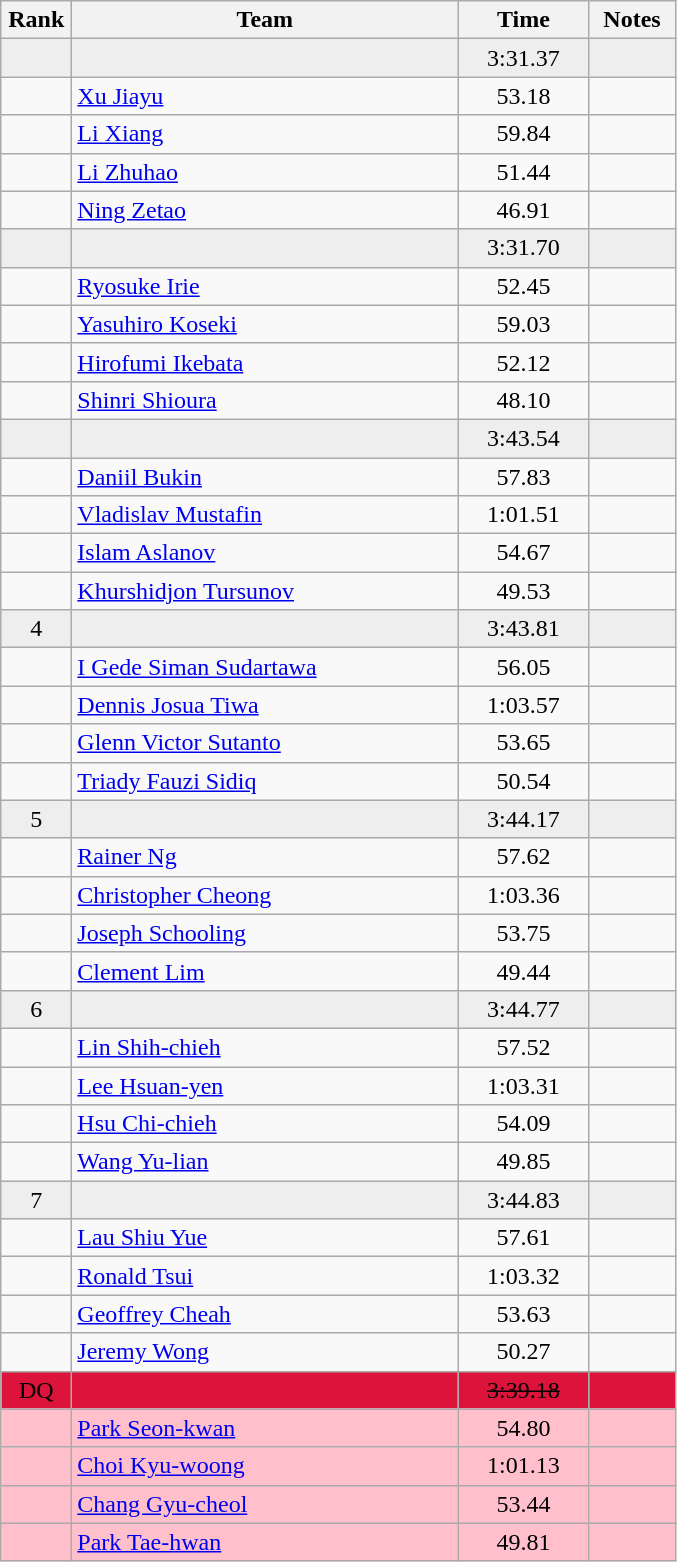<table class="wikitable" style="text-align:center">
<tr>
<th width=40>Rank</th>
<th width=250>Team</th>
<th width=80>Time</th>
<th width=50>Notes</th>
</tr>
<tr bgcolor=eeeeee>
<td></td>
<td align=left></td>
<td>3:31.37</td>
<td></td>
</tr>
<tr>
<td></td>
<td align=left><a href='#'>Xu Jiayu</a></td>
<td>53.18</td>
<td></td>
</tr>
<tr>
<td></td>
<td align=left><a href='#'>Li Xiang</a></td>
<td>59.84</td>
<td></td>
</tr>
<tr>
<td></td>
<td align=left><a href='#'>Li Zhuhao</a></td>
<td>51.44</td>
<td></td>
</tr>
<tr>
<td></td>
<td align=left><a href='#'>Ning Zetao</a></td>
<td>46.91</td>
<td></td>
</tr>
<tr bgcolor=eeeeee>
<td></td>
<td align=left></td>
<td>3:31.70</td>
<td></td>
</tr>
<tr>
<td></td>
<td align=left><a href='#'>Ryosuke Irie</a></td>
<td>52.45</td>
<td></td>
</tr>
<tr>
<td></td>
<td align=left><a href='#'>Yasuhiro Koseki</a></td>
<td>59.03</td>
<td></td>
</tr>
<tr>
<td></td>
<td align=left><a href='#'>Hirofumi Ikebata</a></td>
<td>52.12</td>
<td></td>
</tr>
<tr>
<td></td>
<td align=left><a href='#'>Shinri Shioura</a></td>
<td>48.10</td>
<td></td>
</tr>
<tr bgcolor=eeeeee>
<td></td>
<td align=left></td>
<td>3:43.54</td>
<td></td>
</tr>
<tr>
<td></td>
<td align=left><a href='#'>Daniil Bukin</a></td>
<td>57.83</td>
<td></td>
</tr>
<tr>
<td></td>
<td align=left><a href='#'>Vladislav Mustafin</a></td>
<td>1:01.51</td>
<td></td>
</tr>
<tr>
<td></td>
<td align=left><a href='#'>Islam Aslanov</a></td>
<td>54.67</td>
<td></td>
</tr>
<tr>
<td></td>
<td align=left><a href='#'>Khurshidjon Tursunov</a></td>
<td>49.53</td>
<td></td>
</tr>
<tr bgcolor=eeeeee>
<td>4</td>
<td align=left></td>
<td>3:43.81</td>
<td></td>
</tr>
<tr>
<td></td>
<td align=left><a href='#'>I Gede Siman Sudartawa</a></td>
<td>56.05</td>
<td></td>
</tr>
<tr>
<td></td>
<td align=left><a href='#'>Dennis Josua Tiwa</a></td>
<td>1:03.57</td>
<td></td>
</tr>
<tr>
<td></td>
<td align=left><a href='#'>Glenn Victor Sutanto</a></td>
<td>53.65</td>
<td></td>
</tr>
<tr>
<td></td>
<td align=left><a href='#'>Triady Fauzi Sidiq</a></td>
<td>50.54</td>
<td></td>
</tr>
<tr bgcolor=eeeeee>
<td>5</td>
<td align=left></td>
<td>3:44.17</td>
<td></td>
</tr>
<tr>
<td></td>
<td align=left><a href='#'>Rainer Ng</a></td>
<td>57.62</td>
<td></td>
</tr>
<tr>
<td></td>
<td align=left><a href='#'>Christopher Cheong</a></td>
<td>1:03.36</td>
<td></td>
</tr>
<tr>
<td></td>
<td align=left><a href='#'>Joseph Schooling</a></td>
<td>53.75</td>
<td></td>
</tr>
<tr>
<td></td>
<td align=left><a href='#'>Clement Lim</a></td>
<td>49.44</td>
<td></td>
</tr>
<tr bgcolor=eeeeee>
<td>6</td>
<td align=left></td>
<td>3:44.77</td>
<td></td>
</tr>
<tr>
<td></td>
<td align=left><a href='#'>Lin Shih-chieh</a></td>
<td>57.52</td>
<td></td>
</tr>
<tr>
<td></td>
<td align=left><a href='#'>Lee Hsuan-yen</a></td>
<td>1:03.31</td>
<td></td>
</tr>
<tr>
<td></td>
<td align=left><a href='#'>Hsu Chi-chieh</a></td>
<td>54.09</td>
<td></td>
</tr>
<tr>
<td></td>
<td align=left><a href='#'>Wang Yu-lian</a></td>
<td>49.85</td>
<td></td>
</tr>
<tr bgcolor=eeeeee>
<td>7</td>
<td align=left></td>
<td>3:44.83</td>
<td></td>
</tr>
<tr>
<td></td>
<td align=left><a href='#'>Lau Shiu Yue</a></td>
<td>57.61</td>
<td></td>
</tr>
<tr>
<td></td>
<td align=left><a href='#'>Ronald Tsui</a></td>
<td>1:03.32</td>
<td></td>
</tr>
<tr>
<td></td>
<td align=left><a href='#'>Geoffrey Cheah</a></td>
<td>53.63</td>
<td></td>
</tr>
<tr>
<td></td>
<td align=left><a href='#'>Jeremy Wong</a></td>
<td>50.27</td>
<td></td>
</tr>
<tr bgcolor=Crimson>
<td>DQ</td>
<td align=left></td>
<td><s>3:39.18</s></td>
<td></td>
</tr>
<tr bgcolor=pink>
<td></td>
<td align=left><a href='#'>Park Seon-kwan</a></td>
<td>54.80</td>
<td></td>
</tr>
<tr bgcolor=pink>
<td></td>
<td align=left><a href='#'>Choi Kyu-woong</a></td>
<td>1:01.13</td>
<td></td>
</tr>
<tr bgcolor=pink>
<td></td>
<td align=left><a href='#'>Chang Gyu-cheol</a></td>
<td>53.44</td>
<td></td>
</tr>
<tr bgcolor=pink>
<td></td>
<td align=left><a href='#'>Park Tae-hwan</a></td>
<td>49.81</td>
<td></td>
</tr>
</table>
